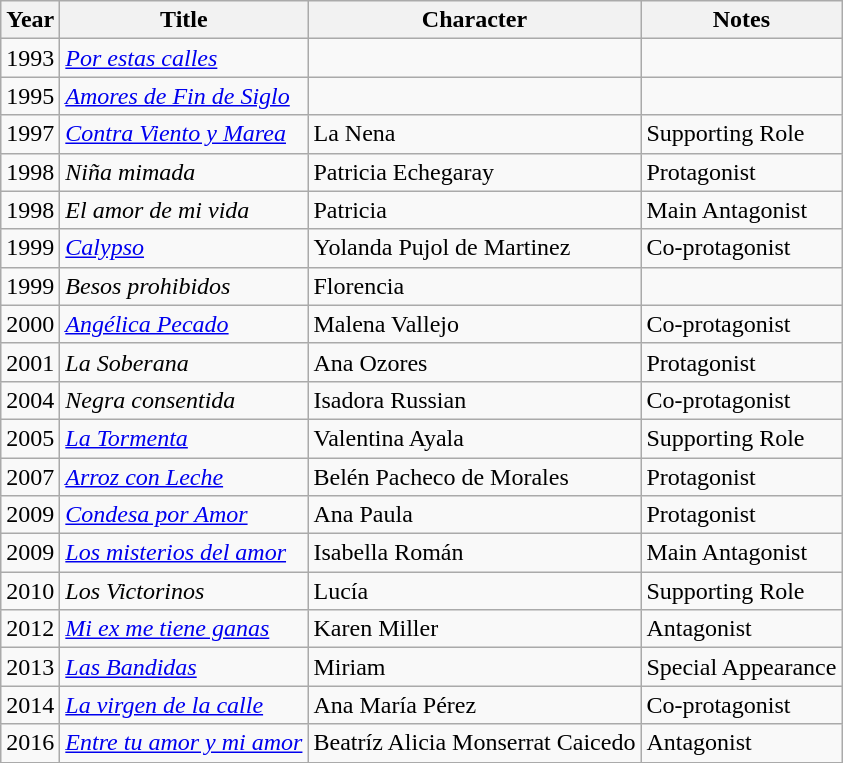<table class="wikitable">
<tr>
<th>Year</th>
<th>Title</th>
<th>Character</th>
<th>Notes</th>
</tr>
<tr>
<td>1993</td>
<td><em><a href='#'>Por estas calles</a></em></td>
<td></td>
<td></td>
</tr>
<tr>
<td>1995</td>
<td><em><a href='#'>Amores de Fin de Siglo</a></em></td>
<td></td>
<td></td>
</tr>
<tr>
<td>1997</td>
<td><em><a href='#'>Contra Viento y Marea</a></em></td>
<td>La Nena</td>
<td>Supporting Role</td>
</tr>
<tr>
<td>1998</td>
<td><em>Niña mimada</em></td>
<td>Patricia Echegaray</td>
<td>Protagonist</td>
</tr>
<tr>
<td>1998</td>
<td><em>El amor de mi vida</em></td>
<td>Patricia</td>
<td>Main Antagonist</td>
</tr>
<tr>
<td>1999</td>
<td><em><a href='#'>Calypso</a></em></td>
<td>Yolanda Pujol de Martinez</td>
<td>Co-protagonist</td>
</tr>
<tr>
<td>1999</td>
<td><em>Besos prohibidos</em></td>
<td>Florencia</td>
<td></td>
</tr>
<tr>
<td>2000</td>
<td><em><a href='#'>Angélica Pecado</a></em></td>
<td>Malena Vallejo</td>
<td>Co-protagonist</td>
</tr>
<tr>
<td>2001</td>
<td><em>La Soberana</em></td>
<td>Ana Ozores</td>
<td>Protagonist</td>
</tr>
<tr>
<td>2004</td>
<td><em>Negra consentida</em></td>
<td>Isadora Russian</td>
<td>Co-protagonist</td>
</tr>
<tr>
<td>2005</td>
<td><em><a href='#'>La Tormenta</a></em></td>
<td>Valentina Ayala</td>
<td>Supporting Role</td>
</tr>
<tr>
<td>2007</td>
<td><em><a href='#'>Arroz con Leche</a></em></td>
<td>Belén Pacheco de Morales</td>
<td>Protagonist</td>
</tr>
<tr>
<td>2009</td>
<td><em><a href='#'>Condesa por Amor</a></em></td>
<td>Ana Paula</td>
<td>Protagonist</td>
</tr>
<tr>
<td>2009</td>
<td><em><a href='#'>Los misterios del amor</a></em></td>
<td>Isabella Román</td>
<td>Main Antagonist</td>
</tr>
<tr>
<td>2010</td>
<td><em>Los Victorinos</em></td>
<td>Lucía</td>
<td>Supporting Role</td>
</tr>
<tr>
<td>2012</td>
<td><em><a href='#'>Mi ex me tiene ganas</a></em></td>
<td>Karen Miller</td>
<td>Antagonist</td>
</tr>
<tr>
<td>2013</td>
<td><em><a href='#'>Las Bandidas</a></em></td>
<td>Miriam</td>
<td>Special Appearance</td>
</tr>
<tr>
<td>2014</td>
<td><em><a href='#'>La virgen de la calle</a></em></td>
<td>Ana María Pérez</td>
<td>Co-protagonist</td>
</tr>
<tr>
<td>2016</td>
<td><em><a href='#'>Entre tu amor y mi amor</a></em></td>
<td>Beatríz Alicia Monserrat Caicedo</td>
<td>Antagonist</td>
</tr>
<tr>
</tr>
</table>
